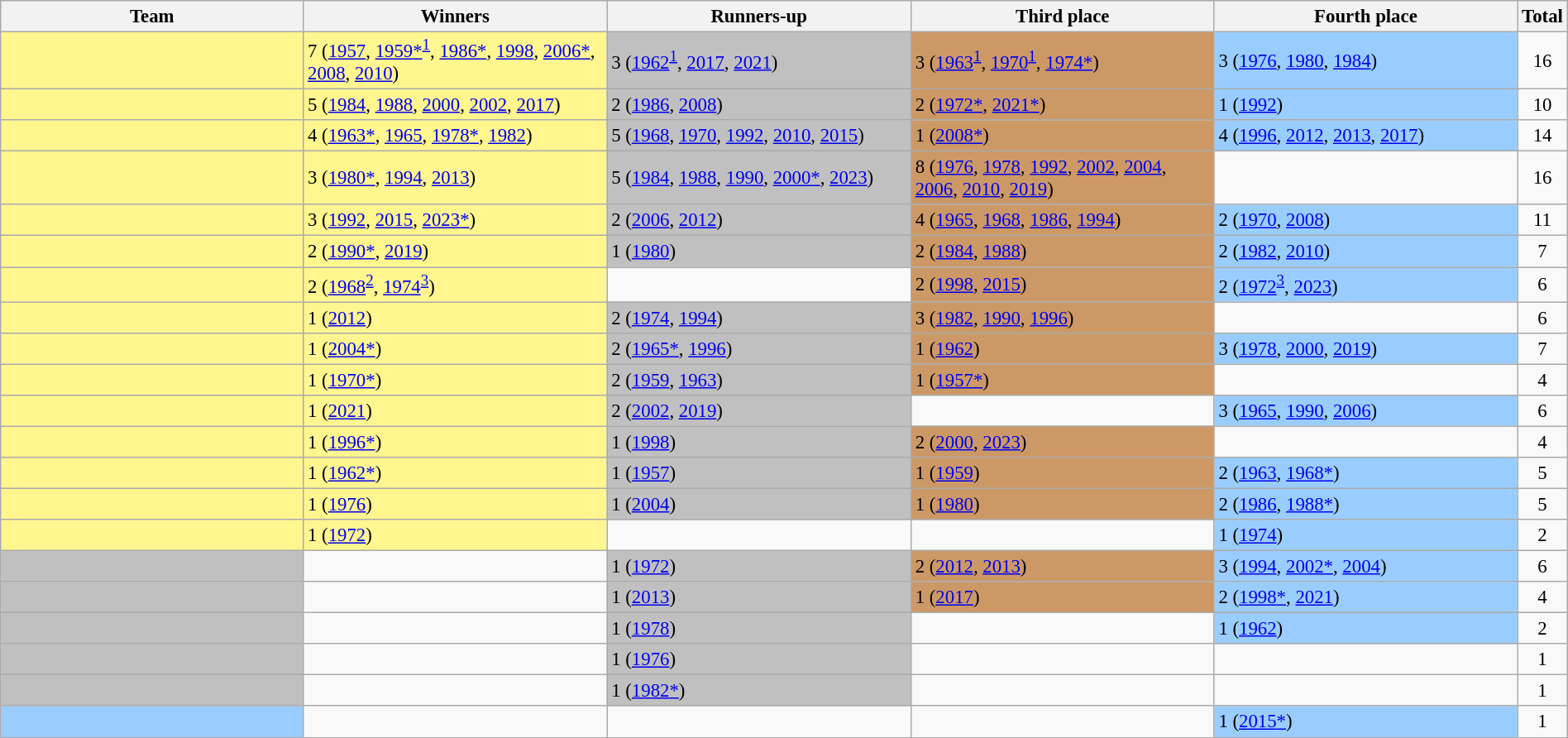<table class="wikitable" bgcolor="#f7f8ff" style="font-size: 95%; border: gray 1px; border-collapse: collapse; width:100%">
<tr>
<th width="20%">Team</th>
<th width="20%">Winners</th>
<th width="20%">Runners-up</th>
<th width="20%">Third place</th>
<th width="20%">Fourth place</th>
<th width="10%">Total</th>
</tr>
<tr>
<td bgcolor=#fff68f></td>
<td bgcolor=#fff68f>7 (<a href='#'>1957</a>, <a href='#'>1959</a><a href='#'>*</a><sup><a href='#'>1</a></sup>, <a href='#'>1986</a><a href='#'>*</a>, <a href='#'>1998</a>, <a href='#'>2006</a><a href='#'>*</a>, <a href='#'>2008</a>, <a href='#'>2010</a>)</td>
<td bgcolor=#C0C0C0>3 (<a href='#'>1962</a><sup><a href='#'>1</a></sup>, <a href='#'>2017</a>, <a href='#'>2021</a>)</td>
<td bgcolor=#cc9966>3 (<a href='#'>1963</a><sup><a href='#'>1</a></sup>, <a href='#'>1970</a><sup><a href='#'>1</a></sup>, <a href='#'>1974</a><a href='#'>*</a>)</td>
<td bgcolor=#9acdff>3 (<a href='#'>1976</a>, <a href='#'>1980</a>, <a href='#'>1984</a>)</td>
<td align=center>16</td>
</tr>
<tr>
<td bgcolor=#fff68f></td>
<td bgcolor=#fff68f>5 (<a href='#'>1984</a>, <a href='#'>1988</a>, <a href='#'>2000</a>, <a href='#'>2002</a>, <a href='#'>2017</a>)</td>
<td bgcolor=#C0C0C0>2 (<a href='#'>1986</a>, <a href='#'>2008</a>)</td>
<td bgcolor=#cc9966>2 (<a href='#'>1972</a><a href='#'>*</a>, <a href='#'>2021</a><a href='#'>*</a>)</td>
<td bgcolor=#9acdff>1 (<a href='#'>1992</a>)</td>
<td align=center>10</td>
</tr>
<tr>
<td bgcolor=#fff68f></td>
<td bgcolor=#fff68f>4 (<a href='#'>1963</a><a href='#'>*</a>, <a href='#'>1965</a>, <a href='#'>1978</a><a href='#'>*</a>, <a href='#'>1982</a>)</td>
<td bgcolor=#C0C0C0>5 (<a href='#'>1968</a>, <a href='#'>1970</a>, <a href='#'>1992</a>, <a href='#'>2010</a>, <a href='#'>2015</a>)</td>
<td bgcolor=#cc9966>1 (<a href='#'>2008</a><a href='#'>*</a>)</td>
<td bgcolor=#9acdff>4 (<a href='#'>1996</a>, <a href='#'>2012</a>, <a href='#'>2013</a>, <a href='#'>2017</a>)</td>
<td align=center>14</td>
</tr>
<tr>
<td bgcolor=#fff68f></td>
<td bgcolor=#fff68f>3 (<a href='#'>1980</a><a href='#'>*</a>, <a href='#'>1994</a>, <a href='#'>2013</a>)</td>
<td bgcolor=#C0C0C0>5 (<a href='#'>1984</a>, <a href='#'>1988</a>, <a href='#'>1990</a>, <a href='#'>2000</a><a href='#'>*</a>, <a href='#'>2023</a>)</td>
<td bgcolor=#cc9966>8 (<a href='#'>1976</a>, <a href='#'>1978</a>, <a href='#'>1992</a>, <a href='#'>2002</a>, <a href='#'>2004</a>, <a href='#'>2006</a>, <a href='#'>2010</a>, <a href='#'>2019</a>)</td>
<td></td>
<td align=center>16</td>
</tr>
<tr>
<td bgcolor=#fff68f></td>
<td bgcolor=#fff68f>3 (<a href='#'>1992</a>, <a href='#'>2015</a>, <a href='#'>2023</a><a href='#'>*</a>)</td>
<td bgcolor=#C0C0C0>2 (<a href='#'>2006</a>, <a href='#'>2012</a>)</td>
<td bgcolor=#cc9966>4 (<a href='#'>1965</a>, <a href='#'>1968</a>, <a href='#'>1986</a>, <a href='#'>1994</a>)</td>
<td bgcolor=#9acdff>2 (<a href='#'>1970</a>, <a href='#'>2008</a>)</td>
<td align=center>11</td>
</tr>
<tr>
<td bgcolor=#fff68f></td>
<td bgcolor=#fff68f>2 (<a href='#'>1990</a><a href='#'>*</a>, <a href='#'>2019</a>)</td>
<td bgcolor=#C0C0C0>1 (<a href='#'>1980</a>)</td>
<td bgcolor=#cc9966>2 (<a href='#'>1984</a>, <a href='#'>1988</a>)</td>
<td bgcolor=#9acdff>2 (<a href='#'>1982</a>, <a href='#'>2010</a>)</td>
<td align=center>7</td>
</tr>
<tr>
<td bgcolor=#fff68f></td>
<td bgcolor=#fff68f>2 (<a href='#'>1968</a><sup><a href='#'>2</a></sup>, <a href='#'>1974</a><sup><a href='#'>3</a></sup>)</td>
<td></td>
<td bgcolor=#cc9966>2 (<a href='#'>1998</a>, <a href='#'>2015</a>)</td>
<td bgcolor=#9acdff>2 (<a href='#'>1972</a><sup><a href='#'>3</a></sup>, <a href='#'>2023</a>)</td>
<td align=center>6</td>
</tr>
<tr>
<td bgcolor=#fff68f></td>
<td bgcolor=#fff68f>1 (<a href='#'>2012</a>)</td>
<td bgcolor=#C0C0C0>2 (<a href='#'>1974</a>, <a href='#'>1994</a>)</td>
<td bgcolor=#cc9966>3 (<a href='#'>1982</a>, <a href='#'>1990</a>, <a href='#'>1996</a>)</td>
<td></td>
<td align=center>6</td>
</tr>
<tr>
<td bgcolor=#fff68f></td>
<td bgcolor=#fff68f>1 (<a href='#'>2004</a><a href='#'>*</a>)</td>
<td bgcolor=#C0C0C0>2 (<a href='#'>1965</a><a href='#'>*</a>, <a href='#'>1996</a>)</td>
<td bgcolor=#cc9966>1 (<a href='#'>1962</a>)</td>
<td bgcolor=#9acdff>3 (<a href='#'>1978</a>, <a href='#'>2000</a>, <a href='#'>2019</a>)</td>
<td align=center>7</td>
</tr>
<tr>
<td bgcolor=#fff68f></td>
<td bgcolor=#fff68f>1 (<a href='#'>1970</a><a href='#'>*</a>)</td>
<td bgcolor=#C0C0C0>2 (<a href='#'>1959</a>, <a href='#'>1963</a>)</td>
<td bgcolor=#cc9966>1 (<a href='#'>1957</a><a href='#'>*</a>)</td>
<td></td>
<td align=center>4</td>
</tr>
<tr>
<td bgcolor=#fff68f></td>
<td bgcolor=#fff68f>1 (<a href='#'>2021</a>)</td>
<td bgcolor=#C0C0C0>2 (<a href='#'>2002</a>, <a href='#'>2019</a>)</td>
<td></td>
<td bgcolor=#9acdff>3 (<a href='#'>1965</a>, <a href='#'>1990</a>, <a href='#'>2006</a>)</td>
<td align=center>6</td>
</tr>
<tr>
<td bgcolor=#fff68f></td>
<td bgcolor=#fff68f>1 (<a href='#'>1996</a><a href='#'>*</a>)</td>
<td bgcolor=#C0C0C0>1 (<a href='#'>1998</a>)</td>
<td bgcolor=#cc9966>2 (<a href='#'>2000</a>, <a href='#'>2023</a>)</td>
<td></td>
<td align=center>4</td>
</tr>
<tr>
<td bgcolor=#fff68f></td>
<td bgcolor=#fff68f>1 (<a href='#'>1962</a><a href='#'>*</a>)</td>
<td bgcolor=#C0C0C0>1 (<a href='#'>1957</a>)</td>
<td bgcolor=#cc9966>1 (<a href='#'>1959</a>)</td>
<td bgcolor=#9acdff>2 (<a href='#'>1963</a>, <a href='#'>1968</a><a href='#'>*</a>)</td>
<td align=center>5</td>
</tr>
<tr>
<td bgcolor=#fff68f></td>
<td bgcolor=#fff68f>1 (<a href='#'>1976</a>)</td>
<td bgcolor=#C0C0C0>1 (<a href='#'>2004</a>)</td>
<td bgcolor=#cc9966>1 (<a href='#'>1980</a>)</td>
<td bgcolor=#9acdff>2 (<a href='#'>1986</a>, <a href='#'>1988</a><a href='#'>*</a>)</td>
<td align=center>5</td>
</tr>
<tr>
<td bgcolor=#fff68f></td>
<td bgcolor=#fff68f>1 (<a href='#'>1972</a>)</td>
<td></td>
<td></td>
<td bgcolor=#9acdff>1 (<a href='#'>1974</a>)</td>
<td align=center>2</td>
</tr>
<tr>
<td bgcolor=#C0C0C0></td>
<td></td>
<td bgcolor=#C0C0C0>1 (<a href='#'>1972</a>)</td>
<td bgcolor=#cc9966>2 (<a href='#'>2012</a>, <a href='#'>2013</a>)</td>
<td bgcolor=#9acdff>3 (<a href='#'>1994</a>, <a href='#'>2002</a><a href='#'>*</a>, <a href='#'>2004</a>)</td>
<td align=center>6</td>
</tr>
<tr>
<td bgcolor=#C0C0C0></td>
<td></td>
<td bgcolor=#C0C0C0>1 (<a href='#'>2013</a>)</td>
<td bgcolor=#cc9966>1 (<a href='#'>2017</a>)</td>
<td bgcolor=#9acdff>2 (<a href='#'>1998</a><a href='#'>*</a>, <a href='#'>2021</a>)</td>
<td align=center>4</td>
</tr>
<tr>
<td bgcolor=#C0C0C0></td>
<td></td>
<td bgcolor=#C0C0C0>1 (<a href='#'>1978</a>)</td>
<td></td>
<td bgcolor=#9acdff>1 (<a href='#'>1962</a>)</td>
<td align=center>2</td>
</tr>
<tr>
<td bgcolor=#C0C0C0></td>
<td></td>
<td bgcolor=#C0C0C0>1 (<a href='#'>1976</a>)</td>
<td></td>
<td></td>
<td align=center>1</td>
</tr>
<tr>
<td bgcolor=#C0C0C0></td>
<td></td>
<td bgcolor=#C0C0C0>1 (<a href='#'>1982</a><a href='#'>*</a>)</td>
<td></td>
<td></td>
<td align=center>1</td>
</tr>
<tr>
<td bgcolor=#9acdff></td>
<td></td>
<td></td>
<td></td>
<td bgcolor=#9acdff>1 (<a href='#'>2015</a><a href='#'>*</a>)</td>
<td align=center>1</td>
</tr>
</table>
